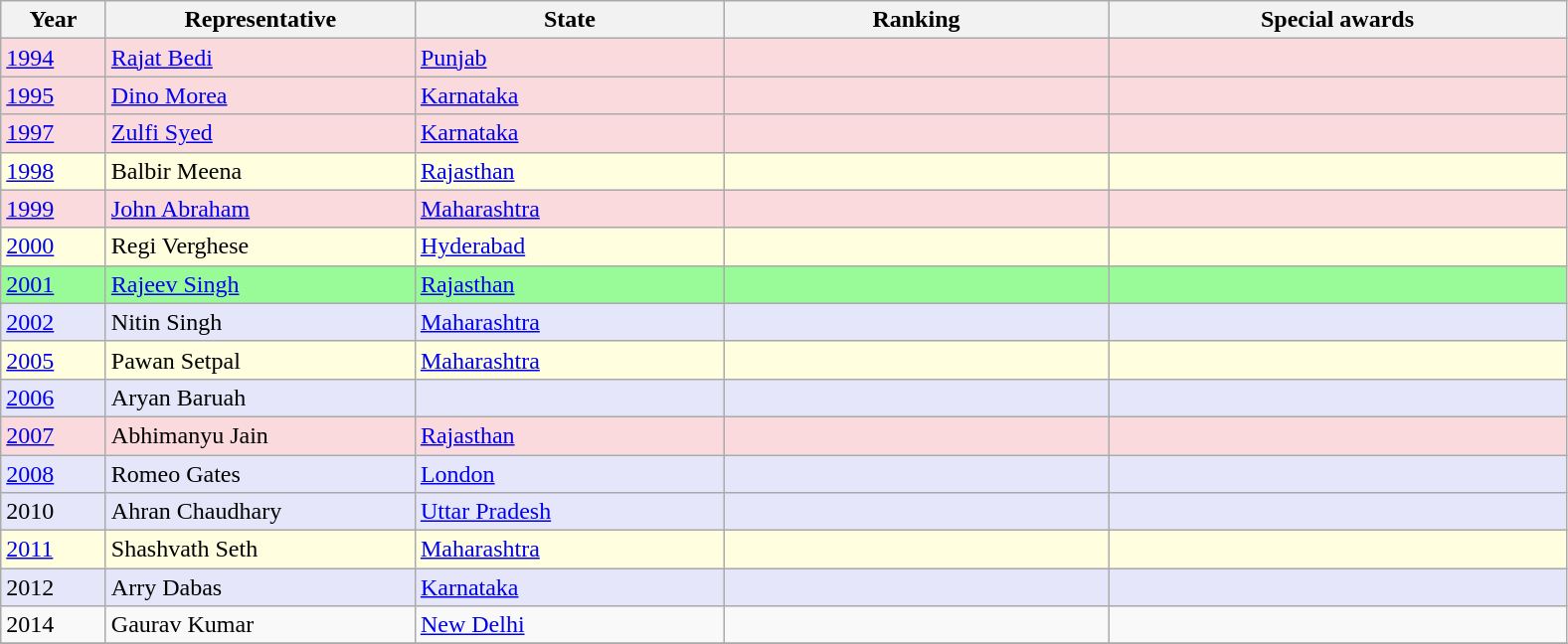<table class="wikitable">
<tr>
<th width=63>Year</th>
<th width=200>Representative</th>
<th width=200>State</th>
<th width=250>Ranking</th>
<th width=300>Special awards</th>
</tr>
<tr>
<td style="background:#fadadd;"><a href='#'>1994</a></td>
<td style="background:#fadadd;"><a href='#'>Rajat Bedi</a></td>
<td style="background:#fadadd;"><a href='#'>Punjab</a></td>
<td style="background:#fadadd;"></td>
<td style="background:#fadadd;"></td>
</tr>
<tr>
<td style="background:#fadadd;"><a href='#'>1995</a></td>
<td style="background:#fadadd;"><a href='#'>Dino Morea</a></td>
<td style="background:#fadadd;"><a href='#'>Karnataka</a></td>
<td style="background:#fadadd;"></td>
<td style="background:#fadadd;"></td>
</tr>
<tr>
<td style="background:#fadadd;"><a href='#'>1997</a></td>
<td style="background:#fadadd;"><a href='#'>Zulfi Syed</a></td>
<td style="background:#fadadd;"><a href='#'>Karnataka</a></td>
<td style="background:#fadadd;"></td>
<td style="background:#fadadd;"></td>
</tr>
<tr>
<td style="background:lightyellow;"><a href='#'>1998</a></td>
<td style="background:lightyellow;">Balbir Meena</td>
<td style="background:lightyellow;"><a href='#'>Rajasthan</a></td>
<td style="background:lightyellow;"></td>
<td style="background:lightyellow;"></td>
</tr>
<tr>
<td style="background:#fadadd;"><a href='#'>1999</a></td>
<td style="background:#fadadd;"><a href='#'>John Abraham</a></td>
<td style="background:#fadadd;"><a href='#'>Maharashtra</a></td>
<td style="background:#fadadd;"></td>
<td style="background:#fadadd;"></td>
</tr>
<tr>
<td style="background:lightyellow;"><a href='#'>2000</a></td>
<td style="background:lightyellow;">Regi Verghese</td>
<td style="background:lightyellow;"><a href='#'>Hyderabad</a></td>
<td style="background:lightyellow;"></td>
<td style="background:lightyellow;"></td>
</tr>
<tr>
<td style="background:palegreen;"><a href='#'>2001</a></td>
<td style="background:palegreen;"><a href='#'>Rajeev Singh</a></td>
<td style="background:palegreen;"><a href='#'>Rajasthan</a></td>
<td style="background:palegreen;"></td>
<td style="background:palegreen;"></td>
</tr>
<tr>
<td style="background:lavender;"><a href='#'>2002</a></td>
<td style="background:lavender;">Nitin Singh</td>
<td style="background:lavender;"><a href='#'>Maharashtra</a></td>
<td style="background:lavender;"></td>
<td style="background:lavender;"></td>
</tr>
<tr>
<td style="background:lightyellow;"><a href='#'>2005</a></td>
<td style="background:lightyellow;">Pawan Setpal</td>
<td style="background:lightyellow;"><a href='#'>Maharashtra</a></td>
<td style="background:lightyellow;"></td>
<td style="background:lightyellow;"></td>
</tr>
<tr>
<td style="background:lavender;"><a href='#'>2006</a></td>
<td style="background:lavender;">Aryan Baruah</td>
<td style="background:lavender;"></td>
<td style="background:lavender;"></td>
<td style="background:lavender;"></td>
</tr>
<tr>
<td style="background:#fadadd;"><a href='#'>2007</a></td>
<td style="background:#fadadd;">Abhimanyu Jain</td>
<td style="background:#fadadd;"><a href='#'>Rajasthan</a></td>
<td style="background:#fadadd;"></td>
<td style="background:#fadadd;"></td>
</tr>
<tr>
<td style="background:lavender;"><a href='#'>2008</a></td>
<td style="background:lavender;">Romeo Gates</td>
<td style="background:lavender;"><a href='#'>London</a></td>
<td style="background:lavender;"></td>
<td style="background:lavender;"></td>
</tr>
<tr>
<td style="background:lavender;">2010</td>
<td style="background:lavender;">Ahran Chaudhary</td>
<td style="background:lavender;"><a href='#'>Uttar Pradesh</a></td>
<td style="background:lavender;"></td>
<td style="background:lavender;"></td>
</tr>
<tr>
<td style="background:lightyellow;"><a href='#'>2011</a></td>
<td style="background:lightyellow;">Shashvath Seth</td>
<td style="background:lightyellow;"><a href='#'>Maharashtra</a></td>
<td style="background:lightyellow;"></td>
<td style="background:lightyellow;"></td>
</tr>
<tr>
<td style="background:lavender;">2012</td>
<td style="background:lavender;">Arry Dabas</td>
<td style="background:lavender;"><a href='#'>Karnataka</a></td>
<td style="background:lavender;"></td>
<td style="background:lavender;"></td>
</tr>
<tr>
<td>2014</td>
<td>Gaurav Kumar</td>
<td><a href='#'>New Delhi</a></td>
<td></td>
<td></td>
</tr>
<tr>
</tr>
</table>
